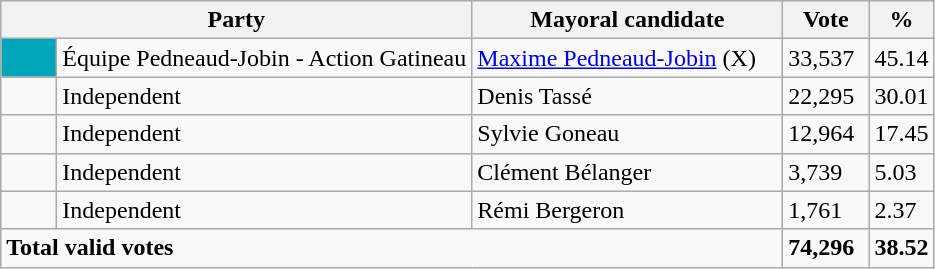<table class="wikitable">
<tr>
<th bgcolor="#DDDDFF" width="230px" colspan="2">Party</th>
<th bgcolor="#DDDDFF" width="200px">Mayoral candidate</th>
<th bgcolor="#DDDDFF" width="50px">Vote</th>
<th bgcolor="#DDDDFF" width="30px">%</th>
</tr>
<tr>
<td bgcolor=#00a7ba width="30px"> </td>
<td>Équipe Pedneaud-Jobin - Action Gatineau</td>
<td><a href='#'>Maxime Pedneaud-Jobin</a> (X)</td>
<td>33,537</td>
<td>45.14</td>
</tr>
<tr>
<td> </td>
<td>Independent</td>
<td>Denis Tassé</td>
<td>22,295</td>
<td>30.01</td>
</tr>
<tr>
<td> </td>
<td>Independent</td>
<td>Sylvie Goneau</td>
<td>12,964</td>
<td>17.45</td>
</tr>
<tr>
<td> </td>
<td>Independent</td>
<td>Clément Bélanger</td>
<td>3,739</td>
<td>5.03</td>
</tr>
<tr>
<td> </td>
<td>Independent</td>
<td>Rémi Bergeron</td>
<td>1,761</td>
<td>2.37</td>
</tr>
<tr>
<td colspan="3"><strong>Total valid votes</strong></td>
<td><strong>74,296</strong></td>
<td><strong>38.52</strong></td>
</tr>
</table>
